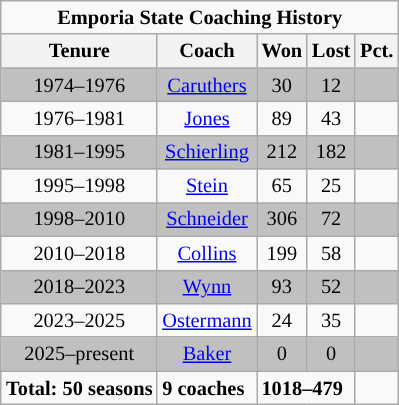<table class="wikitable" style="float:right; font-size:85%; clear:right; margin:0 0 1em 1em;">
<tr>
<td colspan="5" style="text-align:center; font-size:100%; "><strong>Emporia State Coaching History</strong></td>
</tr>
<tr>
<th>Tenure</th>
<th>Coach</th>
<th>Won</th>
<th>Lost</th>
<th>Pct.</th>
</tr>
<tr style="text-align:center; background:silver;">
<td>1974–1976</td>
<td><a href='#'>Caruthers</a></td>
<td>30</td>
<td>12</td>
<td></td>
</tr>
<tr style="text-align:center;">
<td>1976–1981</td>
<td><a href='#'>Jones</a></td>
<td>89</td>
<td>43</td>
<td></td>
</tr>
<tr style="text-align:center; background:silver;">
<td>1981–1995</td>
<td><a href='#'>Schierling</a></td>
<td>212</td>
<td>182</td>
<td></td>
</tr>
<tr style="text-align:center;">
<td>1995–1998</td>
<td><a href='#'>Stein</a></td>
<td>65</td>
<td>25</td>
<td></td>
</tr>
<tr style="text-align:center; background:silver;">
<td>1998–2010</td>
<td><a href='#'>Schneider</a></td>
<td>306</td>
<td>72</td>
<td></td>
</tr>
<tr style="text-align:center;">
<td>2010–2018</td>
<td><a href='#'>Collins</a></td>
<td>199</td>
<td>58</td>
<td></td>
</tr>
<tr style="text-align:center; background:silver;">
<td>2018–2023</td>
<td><a href='#'>Wynn</a></td>
<td>93</td>
<td>52</td>
<td></td>
</tr>
<tr style="text-align:center;">
<td>2023–2025</td>
<td><a href='#'>Ostermann</a></td>
<td>24</td>
<td>35</td>
<td></td>
</tr>
<tr style="text-align:center; background:silver;">
<td>2025–present</td>
<td><a href='#'>Baker</a></td>
<td>0</td>
<td>0</td>
<td></td>
</tr>
<tr style="text-align:center;">
</tr>
<tr>
<td><strong>Total: 50 seasons</strong></td>
<td><strong>9 coaches</strong></td>
<td colspan=2><strong>1018–479</strong></td>
<td><strong></strong></td>
</tr>
</table>
